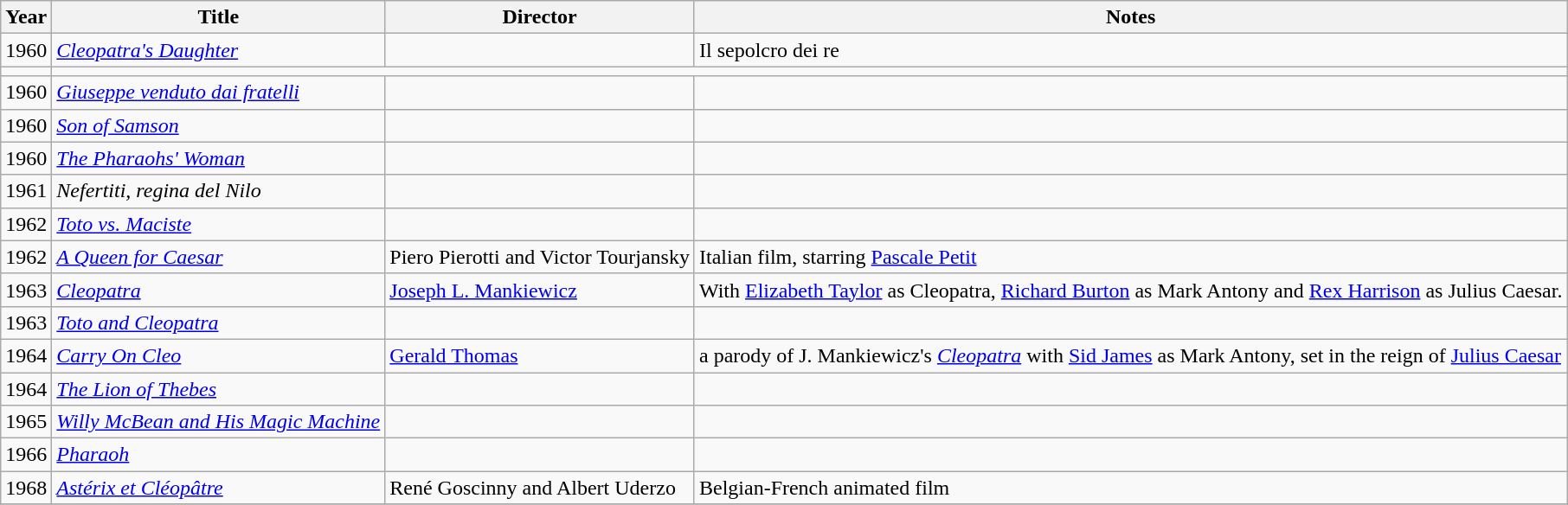<table class="wikitable sortable">
<tr>
<th>Year</th>
<th>Title</th>
<th>Director</th>
<th>Notes</th>
</tr>
<tr>
<td>1960</td>
<td><em><a href='#'>Cleopatra's Daughter</a></em></td>
<td></td>
<td>Il sepolcro dei re</td>
</tr>
<tr>
<td></td>
</tr>
<tr>
<td>1960</td>
<td><em><a href='#'>Giuseppe venduto dai fratelli</a></em></td>
<td></td>
<td></td>
</tr>
<tr>
<td>1960</td>
<td><em><a href='#'>Son of Samson</a></em></td>
<td></td>
<td></td>
</tr>
<tr>
<td>1960</td>
<td><em><a href='#'>The Pharaohs' Woman</a></em></td>
<td></td>
<td></td>
</tr>
<tr>
<td>1961</td>
<td><em>Nefertiti, regina del Nilo</em></td>
<td></td>
<td></td>
</tr>
<tr>
<td>1962</td>
<td><em><a href='#'>Toto vs. Maciste</a></em></td>
<td></td>
<td></td>
</tr>
<tr>
<td>1962</td>
<td><em><a href='#'>A Queen for Caesar</a></em></td>
<td>Piero Pierotti and Victor Tourjansky</td>
<td>Italian film, starring <a href='#'>Pascale Petit</a></td>
</tr>
<tr>
<td>1963</td>
<td><em><a href='#'>Cleopatra</a></em></td>
<td><a href='#'>Joseph L. Mankiewicz</a></td>
<td>With <a href='#'>Elizabeth Taylor</a> as Cleopatra, <a href='#'>Richard Burton</a> as Mark Antony and <a href='#'>Rex Harrison</a> as Julius Caesar.</td>
</tr>
<tr>
<td>1963</td>
<td><em><a href='#'>Toto and Cleopatra</a></em></td>
<td></td>
<td></td>
</tr>
<tr>
<td>1964</td>
<td><em><a href='#'>Carry On Cleo</a></em></td>
<td><a href='#'>Gerald Thomas</a></td>
<td>a parody of J. Mankiewicz's <em><a href='#'>Cleopatra</a></em> with <a href='#'>Sid James</a> as Mark Antony, set in the reign of <a href='#'>Julius Caesar</a></td>
</tr>
<tr>
<td>1964</td>
<td><em><a href='#'>The Lion of Thebes</a></em></td>
<td></td>
<td></td>
</tr>
<tr>
<td>1965</td>
<td><em><a href='#'>Willy McBean and His Magic Machine</a></em></td>
<td></td>
<td></td>
</tr>
<tr>
<td>1966</td>
<td><em><a href='#'>Pharaoh</a></em></td>
<td></td>
<td></td>
</tr>
<tr>
<td>1968</td>
<td><em><a href='#'>Astérix et Cléopâtre</a></em></td>
<td>René Goscinny and Albert Uderzo</td>
<td>Belgian-French animated film</td>
</tr>
<tr>
</tr>
</table>
